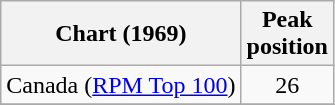<table class="wikitable sortable">
<tr>
<th>Chart (1969)</th>
<th>Peak<br>position</th>
</tr>
<tr>
<td align="left">Canada (<a href='#'>RPM Top 100</a>)</td>
<td align="center">26</td>
</tr>
<tr>
</tr>
<tr>
</tr>
<tr>
</tr>
<tr>
</tr>
</table>
